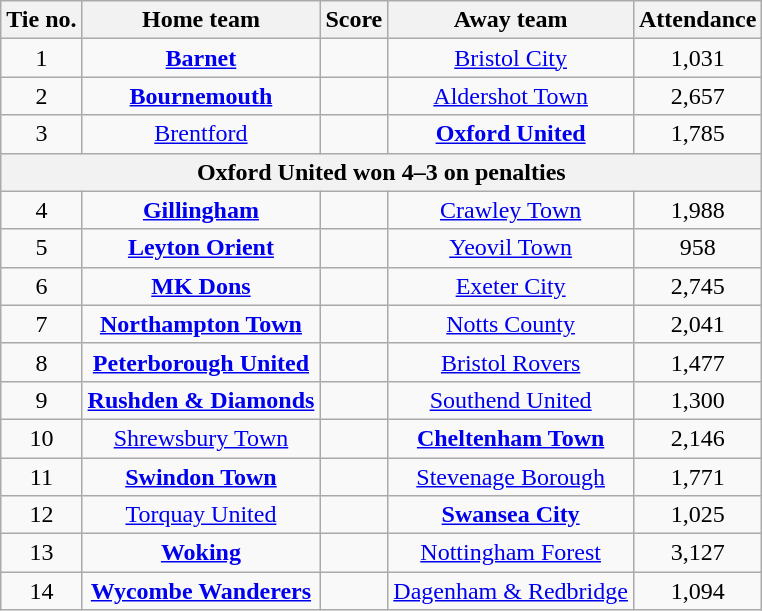<table class="wikitable" style="text-align: center">
<tr>
<th>Tie no.</th>
<th>Home team</th>
<th>Score</th>
<th>Away team</th>
<th>Attendance</th>
</tr>
<tr>
<td>1</td>
<td><strong><a href='#'>Barnet</a></strong></td>
<td></td>
<td><a href='#'>Bristol City</a></td>
<td>1,031</td>
</tr>
<tr>
<td>2</td>
<td><strong><a href='#'>Bournemouth</a></strong></td>
<td></td>
<td><a href='#'>Aldershot Town</a></td>
<td>2,657</td>
</tr>
<tr>
<td>3</td>
<td><a href='#'>Brentford</a></td>
<td></td>
<td><strong><a href='#'>Oxford United</a></strong></td>
<td>1,785</td>
</tr>
<tr>
<th colspan=5>Oxford United won 4–3 on penalties</th>
</tr>
<tr>
<td>4</td>
<td><strong><a href='#'>Gillingham</a></strong></td>
<td></td>
<td><a href='#'>Crawley Town</a></td>
<td>1,988</td>
</tr>
<tr>
<td>5</td>
<td><strong><a href='#'>Leyton Orient</a></strong></td>
<td></td>
<td><a href='#'>Yeovil Town</a></td>
<td>958</td>
</tr>
<tr>
<td>6</td>
<td><strong><a href='#'>MK Dons</a></strong></td>
<td></td>
<td><a href='#'>Exeter City</a></td>
<td>2,745</td>
</tr>
<tr>
<td>7</td>
<td><strong><a href='#'>Northampton Town</a></strong></td>
<td></td>
<td><a href='#'>Notts County</a></td>
<td>2,041</td>
</tr>
<tr>
<td>8</td>
<td><strong><a href='#'>Peterborough United</a></strong></td>
<td></td>
<td><a href='#'>Bristol Rovers</a></td>
<td>1,477</td>
</tr>
<tr>
<td>9</td>
<td><strong><a href='#'>Rushden & Diamonds</a></strong></td>
<td></td>
<td><a href='#'>Southend United</a></td>
<td>1,300</td>
</tr>
<tr>
<td>10</td>
<td><a href='#'>Shrewsbury Town</a></td>
<td></td>
<td><strong><a href='#'>Cheltenham Town</a></strong></td>
<td>2,146</td>
</tr>
<tr>
<td>11</td>
<td><strong><a href='#'>Swindon Town</a></strong></td>
<td></td>
<td><a href='#'>Stevenage Borough</a></td>
<td>1,771</td>
</tr>
<tr>
<td>12</td>
<td><a href='#'>Torquay United</a></td>
<td></td>
<td><strong><a href='#'>Swansea City</a></strong></td>
<td>1,025</td>
</tr>
<tr>
<td>13</td>
<td><strong><a href='#'>Woking</a></strong></td>
<td></td>
<td><a href='#'>Nottingham Forest</a></td>
<td>3,127</td>
</tr>
<tr>
<td>14</td>
<td><strong><a href='#'>Wycombe Wanderers</a></strong></td>
<td></td>
<td><a href='#'>Dagenham & Redbridge</a></td>
<td>1,094</td>
</tr>
</table>
